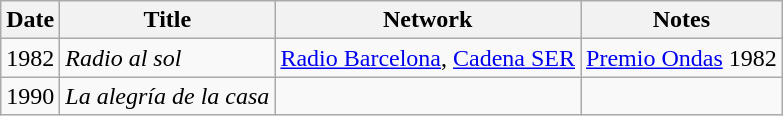<table class="wikitable sortable">
<tr>
<th class="unsortable">Date</th>
<th>Title</th>
<th>Network</th>
<th class="unsortable">Notes</th>
</tr>
<tr>
<td>1982</td>
<td><em>Radio al sol</em></td>
<td><a href='#'>Radio Barcelona</a>, <a href='#'>Cadena SER</a></td>
<td><a href='#'>Premio Ondas</a> 1982</td>
</tr>
<tr>
<td>1990</td>
<td><em>La alegría de la casa</em></td>
<td></td>
<td></td>
</tr>
</table>
